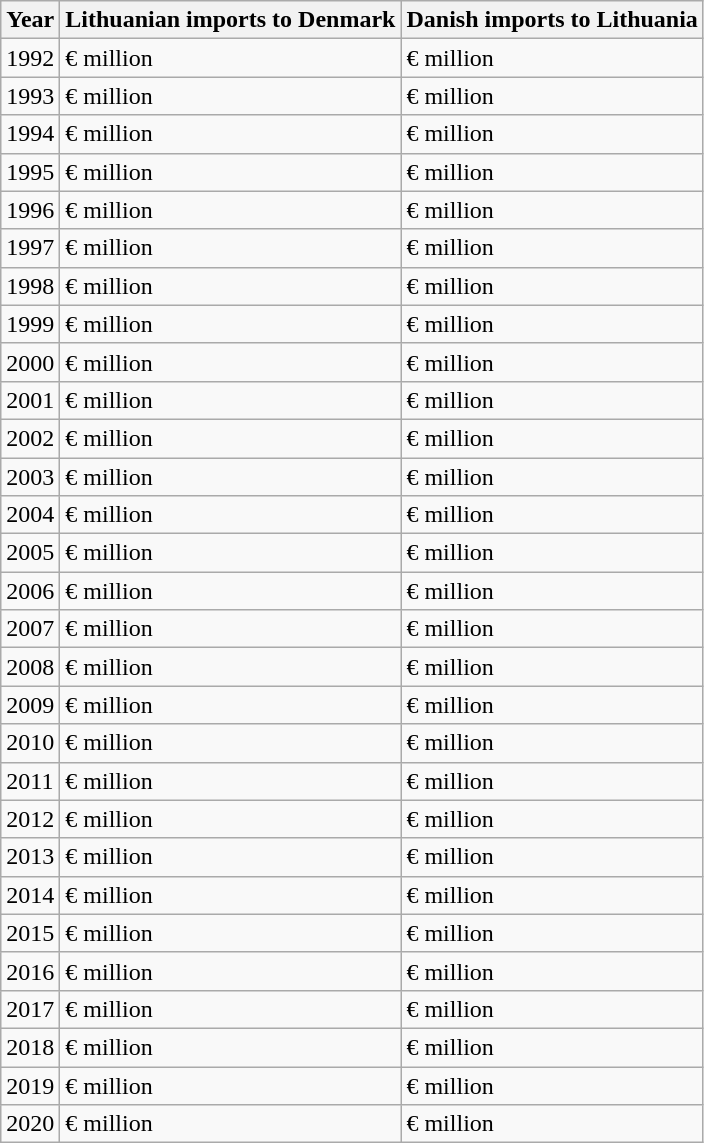<table class="wikitable">
<tr>
<th>Year</th>
<th>Lithuanian imports to Denmark</th>
<th>Danish imports to Lithuania</th>
</tr>
<tr>
<td>1992</td>
<td>€ million</td>
<td>€ million</td>
</tr>
<tr>
<td>1993</td>
<td>€ million</td>
<td>€ million</td>
</tr>
<tr>
<td>1994</td>
<td>€ million</td>
<td>€ million</td>
</tr>
<tr>
<td>1995</td>
<td>€ million</td>
<td>€ million</td>
</tr>
<tr>
<td>1996</td>
<td>€ million</td>
<td>€ million</td>
</tr>
<tr>
<td>1997</td>
<td>€ million</td>
<td>€ million</td>
</tr>
<tr>
<td>1998</td>
<td>€ million</td>
<td>€ million</td>
</tr>
<tr>
<td>1999</td>
<td>€ million</td>
<td>€ million</td>
</tr>
<tr>
<td>2000</td>
<td>€ million</td>
<td>€ million</td>
</tr>
<tr>
<td>2001</td>
<td>€ million</td>
<td>€ million</td>
</tr>
<tr>
<td>2002</td>
<td>€ million</td>
<td>€ million</td>
</tr>
<tr>
<td>2003</td>
<td>€ million</td>
<td>€ million</td>
</tr>
<tr>
<td>2004</td>
<td>€ million</td>
<td>€ million</td>
</tr>
<tr>
<td>2005</td>
<td>€ million</td>
<td>€ million</td>
</tr>
<tr>
<td>2006</td>
<td>€ million</td>
<td>€ million</td>
</tr>
<tr>
<td>2007</td>
<td>€ million</td>
<td>€ million</td>
</tr>
<tr>
<td>2008</td>
<td>€ million</td>
<td>€ million</td>
</tr>
<tr>
<td>2009</td>
<td>€ million</td>
<td>€ million</td>
</tr>
<tr>
<td>2010</td>
<td>€ million</td>
<td>€ million</td>
</tr>
<tr>
<td>2011</td>
<td>€ million</td>
<td>€ million</td>
</tr>
<tr>
<td>2012</td>
<td>€ million</td>
<td>€ million</td>
</tr>
<tr>
<td>2013</td>
<td>€ million</td>
<td>€ million</td>
</tr>
<tr>
<td>2014</td>
<td>€ million</td>
<td>€ million</td>
</tr>
<tr>
<td>2015</td>
<td>€ million</td>
<td>€ million</td>
</tr>
<tr>
<td>2016</td>
<td>€ million</td>
<td>€ million</td>
</tr>
<tr>
<td>2017</td>
<td>€ million</td>
<td>€ million</td>
</tr>
<tr>
<td>2018</td>
<td>€ million</td>
<td>€ million</td>
</tr>
<tr>
<td>2019</td>
<td>€ million</td>
<td>€ million</td>
</tr>
<tr>
<td>2020</td>
<td>€ million</td>
<td>€ million</td>
</tr>
</table>
